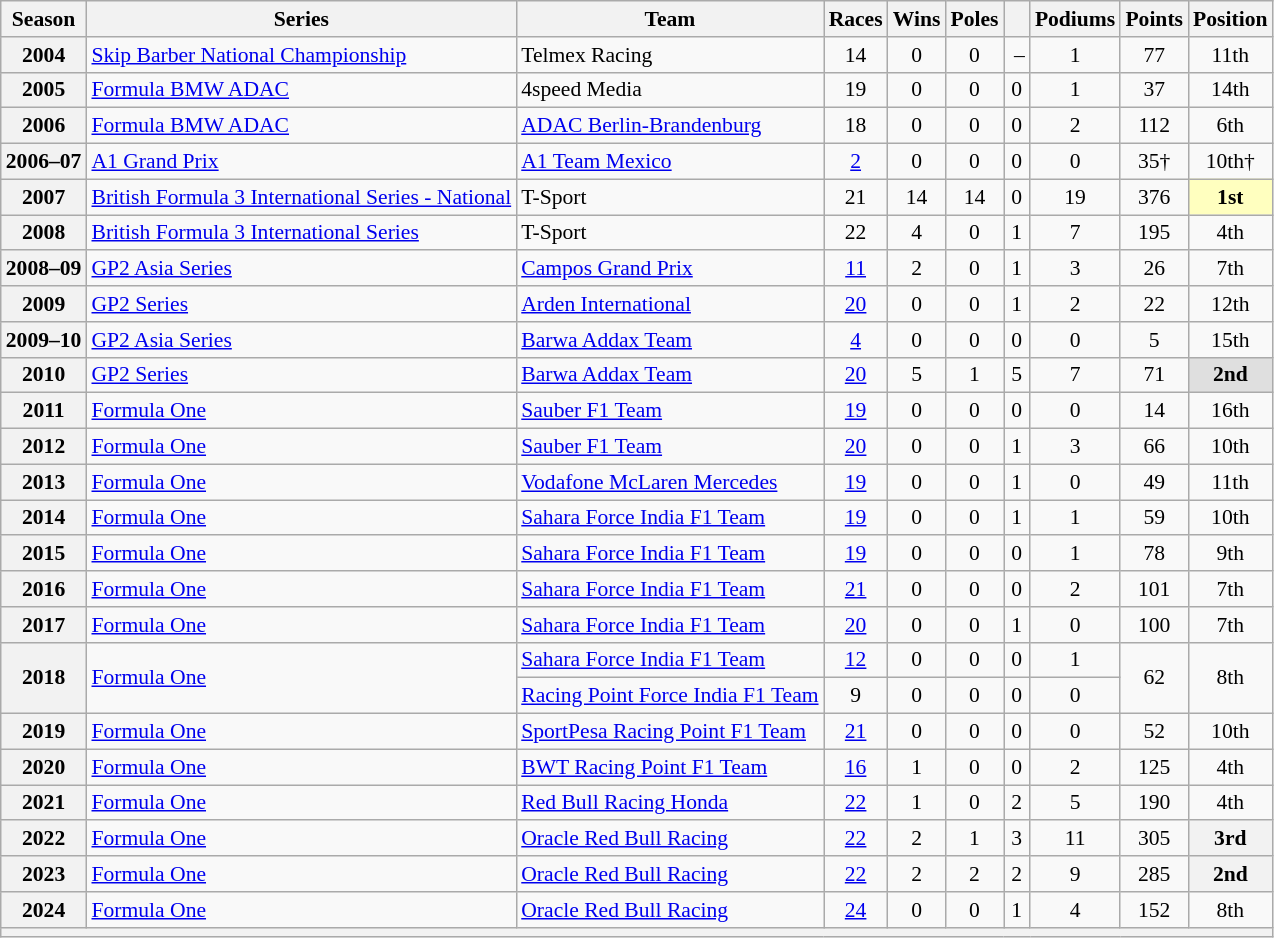<table class="wikitable" style="font-size: 90%; text-align:center">
<tr>
<th>Season</th>
<th>Series</th>
<th>Team</th>
<th>Races</th>
<th>Wins</th>
<th>Poles</th>
<th></th>
<th>Podiums</th>
<th>Points</th>
<th>Position</th>
</tr>
<tr>
<th>2004</th>
<td align=left><a href='#'>Skip Barber National Championship</a></td>
<td align=left>Telmex Racing</td>
<td>14</td>
<td>0</td>
<td>0</td>
<td> –</td>
<td>1</td>
<td>77</td>
<td>11th</td>
</tr>
<tr>
<th>2005</th>
<td align=left><a href='#'>Formula BMW ADAC</a></td>
<td align=left>4speed Media</td>
<td>19</td>
<td>0</td>
<td>0</td>
<td>0</td>
<td>1</td>
<td>37</td>
<td>14th</td>
</tr>
<tr>
<th>2006</th>
<td align=left><a href='#'>Formula BMW ADAC</a></td>
<td align=left><a href='#'>ADAC Berlin-Brandenburg</a></td>
<td>18</td>
<td>0</td>
<td>0</td>
<td>0</td>
<td>2</td>
<td>112</td>
<td>6th</td>
</tr>
<tr>
<th>2006–07</th>
<td align=left><a href='#'>A1 Grand Prix</a></td>
<td align=left><a href='#'>A1 Team Mexico</a></td>
<td><a href='#'>2</a></td>
<td>0</td>
<td>0</td>
<td>0</td>
<td>0</td>
<td>35†</td>
<td>10th†</td>
</tr>
<tr>
<th>2007</th>
<td align=left><a href='#'>British Formula 3 International Series - National</a></td>
<td align=left>T-Sport</td>
<td>21</td>
<td>14</td>
<td>14</td>
<td>0</td>
<td>19</td>
<td>376</td>
<td style="background:#FFFFBF;"><strong>1st</strong></td>
</tr>
<tr>
<th>2008</th>
<td align=left><a href='#'>British Formula 3 International Series</a></td>
<td align=left>T-Sport</td>
<td>22</td>
<td>4</td>
<td>0</td>
<td>1</td>
<td>7</td>
<td>195</td>
<td>4th</td>
</tr>
<tr>
<th>2008–09</th>
<td align=left><a href='#'>GP2 Asia Series</a></td>
<td align=left><a href='#'>Campos Grand Prix</a></td>
<td><a href='#'>11</a></td>
<td>2</td>
<td>0</td>
<td>1</td>
<td>3</td>
<td>26</td>
<td>7th</td>
</tr>
<tr>
<th>2009</th>
<td align=left><a href='#'>GP2 Series</a></td>
<td align=left><a href='#'>Arden International</a></td>
<td><a href='#'>20</a></td>
<td>0</td>
<td>0</td>
<td>1</td>
<td>2</td>
<td>22</td>
<td>12th</td>
</tr>
<tr>
<th>2009–10</th>
<td align=left><a href='#'>GP2 Asia Series</a></td>
<td align=left><a href='#'>Barwa Addax Team</a></td>
<td><a href='#'>4</a></td>
<td>0</td>
<td>0</td>
<td>0</td>
<td>0</td>
<td>5</td>
<td>15th</td>
</tr>
<tr>
<th>2010</th>
<td align=left><a href='#'>GP2 Series</a></td>
<td align=left><a href='#'>Barwa Addax Team</a></td>
<td><a href='#'>20</a></td>
<td>5</td>
<td>1</td>
<td>5</td>
<td>7</td>
<td>71</td>
<td style="background:#DFDFDF;"><strong>2nd</strong></td>
</tr>
<tr>
<th>2011</th>
<td align=left><a href='#'>Formula One</a></td>
<td align=left><a href='#'>Sauber F1 Team</a></td>
<td><a href='#'>19</a></td>
<td>0</td>
<td>0</td>
<td>0</td>
<td>0</td>
<td>14</td>
<td>16th</td>
</tr>
<tr>
<th>2012</th>
<td align=left><a href='#'>Formula One</a></td>
<td align=left><a href='#'>Sauber F1 Team</a></td>
<td><a href='#'>20</a></td>
<td>0</td>
<td>0</td>
<td>1</td>
<td>3</td>
<td>66</td>
<td>10th</td>
</tr>
<tr>
<th>2013</th>
<td align=left><a href='#'>Formula One</a></td>
<td align=left><a href='#'>Vodafone McLaren Mercedes</a></td>
<td><a href='#'>19</a></td>
<td>0</td>
<td>0</td>
<td>1</td>
<td>0</td>
<td>49</td>
<td>11th</td>
</tr>
<tr>
<th>2014</th>
<td align=left><a href='#'>Formula One</a></td>
<td align=left><a href='#'>Sahara Force India F1 Team</a></td>
<td><a href='#'>19</a></td>
<td>0</td>
<td>0</td>
<td>1</td>
<td>1</td>
<td>59</td>
<td>10th</td>
</tr>
<tr>
<th>2015</th>
<td align=left><a href='#'>Formula One</a></td>
<td align=left><a href='#'>Sahara Force India F1 Team</a></td>
<td><a href='#'>19</a></td>
<td>0</td>
<td>0</td>
<td>0</td>
<td>1</td>
<td>78</td>
<td>9th</td>
</tr>
<tr>
<th>2016</th>
<td align=left><a href='#'>Formula One</a></td>
<td align=left><a href='#'>Sahara Force India F1 Team</a></td>
<td><a href='#'>21</a></td>
<td>0</td>
<td>0</td>
<td>0</td>
<td>2</td>
<td>101</td>
<td>7th</td>
</tr>
<tr>
<th>2017</th>
<td align=left><a href='#'>Formula One</a></td>
<td align=left><a href='#'>Sahara Force India F1 Team</a></td>
<td><a href='#'>20</a></td>
<td>0</td>
<td>0</td>
<td>1</td>
<td>0</td>
<td>100</td>
<td>7th</td>
</tr>
<tr>
<th rowspan=2>2018</th>
<td rowspan=2 align=left><a href='#'>Formula One</a></td>
<td align=left><a href='#'>Sahara Force India F1 Team</a></td>
<td><a href='#'>12</a></td>
<td>0</td>
<td>0</td>
<td>0</td>
<td>1</td>
<td rowspan=2>62</td>
<td rowspan=2>8th</td>
</tr>
<tr>
<td align=left><a href='#'>Racing Point Force India F1 Team</a></td>
<td>9</td>
<td>0</td>
<td>0</td>
<td>0</td>
<td>0</td>
</tr>
<tr>
<th>2019</th>
<td align=left><a href='#'>Formula One</a></td>
<td align=left><a href='#'>SportPesa Racing Point F1 Team</a></td>
<td><a href='#'>21</a></td>
<td>0</td>
<td>0</td>
<td>0</td>
<td>0</td>
<td>52</td>
<td>10th</td>
</tr>
<tr>
<th>2020</th>
<td align=left><a href='#'>Formula One</a></td>
<td align=left><a href='#'>BWT Racing Point F1 Team</a></td>
<td><a href='#'>16</a></td>
<td>1</td>
<td>0</td>
<td>0</td>
<td>2</td>
<td>125</td>
<td>4th</td>
</tr>
<tr>
<th>2021</th>
<td align=left><a href='#'>Formula One</a></td>
<td align=left><a href='#'>Red Bull Racing Honda</a></td>
<td><a href='#'>22</a></td>
<td>1</td>
<td>0</td>
<td>2</td>
<td>5</td>
<td>190</td>
<td>4th</td>
</tr>
<tr>
<th>2022</th>
<td align="left"><a href='#'>Formula One</a></td>
<td align="left"><a href='#'>Oracle Red Bull Racing</a></td>
<td><a href='#'>22</a></td>
<td>2</td>
<td>1</td>
<td>3</td>
<td>11</td>
<td>305</td>
<th> 3rd</th>
</tr>
<tr>
<th>2023</th>
<td align=left><a href='#'>Formula One</a></td>
<td align=left><a href='#'>Oracle Red Bull Racing</a></td>
<td><a href='#'>22</a></td>
<td>2</td>
<td>2</td>
<td>2</td>
<td>9</td>
<td>285</td>
<th> 2nd</th>
</tr>
<tr>
<th>2024</th>
<td align=left><a href='#'>Formula One</a></td>
<td align=left><a href='#'>Oracle Red Bull Racing</a></td>
<td><a href='#'>24</a></td>
<td>0</td>
<td>0</td>
<td>1</td>
<td>4</td>
<td>152</td>
<td>8th</td>
</tr>
<tr>
<th colspan="10"></th>
</tr>
</table>
